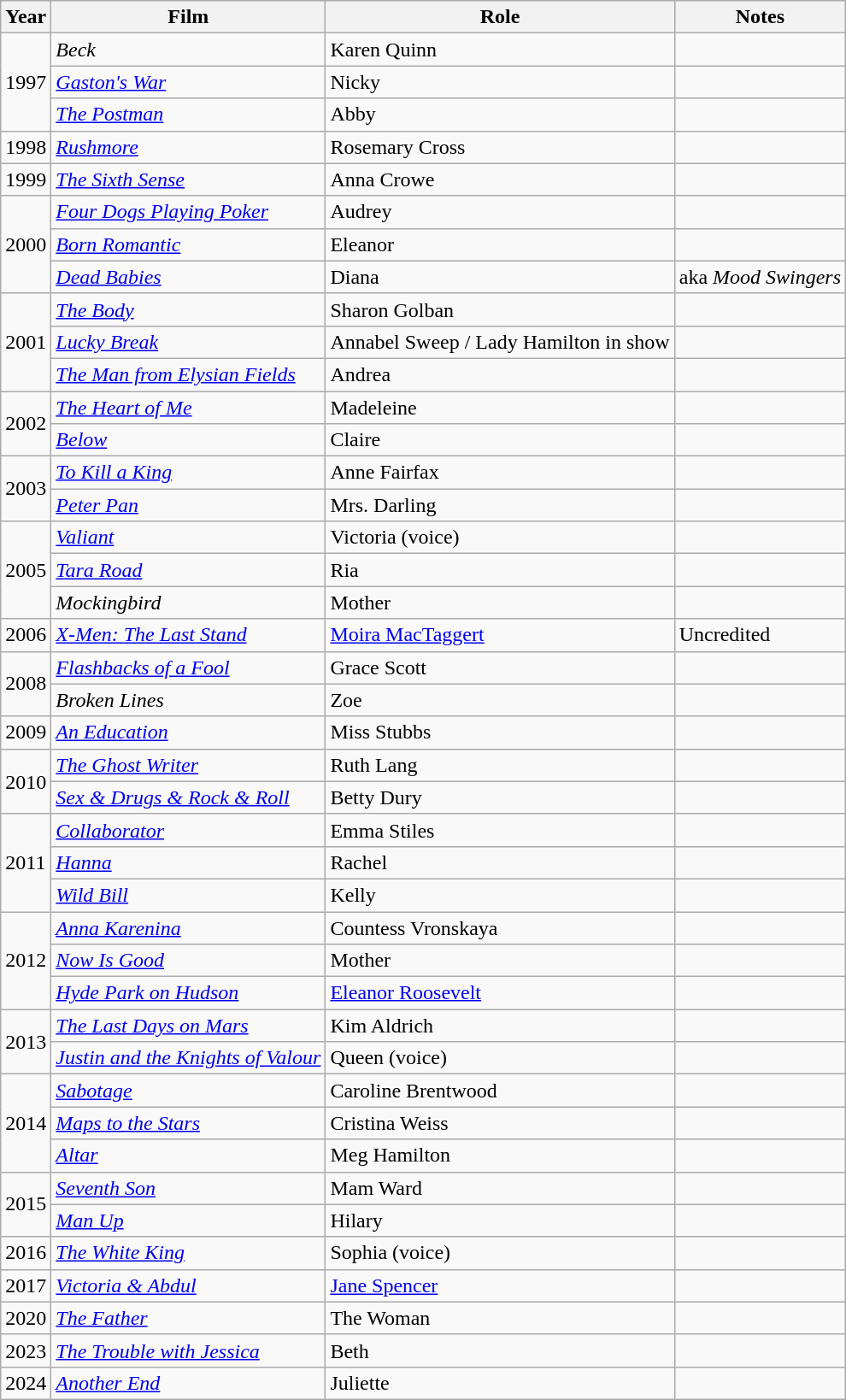<table class="wikitable sortable">
<tr>
<th>Year</th>
<th>Film</th>
<th>Role</th>
<th class="unsortable">Notes</th>
</tr>
<tr>
<td rowspan="3">1997</td>
<td><em>Beck</em></td>
<td>Karen Quinn</td>
<td></td>
</tr>
<tr>
<td><em><a href='#'>Gaston's War</a></em></td>
<td>Nicky</td>
<td></td>
</tr>
<tr>
<td data-sort-value="Postman, The"><em><a href='#'>The Postman</a></em></td>
<td>Abby</td>
<td></td>
</tr>
<tr>
<td>1998</td>
<td><em><a href='#'>Rushmore</a></em></td>
<td>Rosemary Cross</td>
<td></td>
</tr>
<tr>
<td>1999</td>
<td data-sort-value="Sixth Sense, The"><em><a href='#'>The Sixth Sense</a></em></td>
<td>Anna Crowe</td>
<td></td>
</tr>
<tr>
<td rowspan="3">2000</td>
<td><em><a href='#'>Four Dogs Playing Poker</a></em></td>
<td>Audrey</td>
<td></td>
</tr>
<tr>
<td><em><a href='#'>Born Romantic</a></em></td>
<td>Eleanor</td>
<td></td>
</tr>
<tr>
<td><em><a href='#'>Dead Babies</a></em></td>
<td>Diana</td>
<td>aka <em>Mood Swingers</em></td>
</tr>
<tr>
<td rowspan="3">2001</td>
<td data-sort-value="Body, The"><em><a href='#'>The Body</a></em></td>
<td>Sharon Golban</td>
<td></td>
</tr>
<tr>
<td><em><a href='#'>Lucky Break</a></em></td>
<td>Annabel Sweep / Lady Hamilton in show</td>
<td></td>
</tr>
<tr>
<td data-sort-value="Man from Elysian Fields, The"><em><a href='#'>The Man from Elysian Fields</a></em></td>
<td>Andrea</td>
<td></td>
</tr>
<tr>
<td rowspan="2">2002</td>
<td data-sort-value="Heart of Me, The"><em><a href='#'>The Heart of Me</a></em></td>
<td>Madeleine</td>
<td></td>
</tr>
<tr>
<td><em><a href='#'>Below</a></em></td>
<td>Claire</td>
<td></td>
</tr>
<tr>
<td rowspan="2">2003</td>
<td><em><a href='#'>To Kill a King</a></em></td>
<td>Anne Fairfax</td>
<td></td>
</tr>
<tr>
<td><em><a href='#'>Peter Pan</a></em></td>
<td>Mrs. Darling</td>
<td></td>
</tr>
<tr>
<td rowspan="3">2005</td>
<td><em><a href='#'>Valiant</a></em></td>
<td>Victoria (voice)</td>
<td></td>
</tr>
<tr>
<td><em><a href='#'>Tara Road</a></em></td>
<td>Ria</td>
<td></td>
</tr>
<tr>
<td><em>Mockingbird</em></td>
<td>Mother</td>
<td></td>
</tr>
<tr>
<td>2006</td>
<td><em><a href='#'>X-Men: The Last Stand</a></em></td>
<td><a href='#'>Moira MacTaggert</a></td>
<td>Uncredited</td>
</tr>
<tr>
<td rowspan="2">2008</td>
<td><em><a href='#'>Flashbacks of a Fool</a></em></td>
<td>Grace Scott</td>
<td></td>
</tr>
<tr>
<td><em>Broken Lines</em></td>
<td>Zoe</td>
<td></td>
</tr>
<tr>
<td>2009</td>
<td data-sort-value="Education, An"><em><a href='#'>An Education</a></em></td>
<td>Miss Stubbs</td>
<td></td>
</tr>
<tr>
<td rowspan="2">2010</td>
<td data-sort-value="Ghost Writer, The"><em><a href='#'>The Ghost Writer</a></em></td>
<td>Ruth Lang</td>
<td></td>
</tr>
<tr>
<td data-sort-value="Sex and Drugs and Rock and Roll"><em><a href='#'>Sex & Drugs & Rock & Roll</a></em></td>
<td>Betty Dury</td>
<td></td>
</tr>
<tr>
<td rowspan="3">2011</td>
<td><em><a href='#'>Collaborator</a></em></td>
<td>Emma Stiles</td>
<td></td>
</tr>
<tr>
<td><em><a href='#'>Hanna</a></em></td>
<td>Rachel</td>
<td></td>
</tr>
<tr>
<td><em><a href='#'>Wild Bill</a></em></td>
<td>Kelly</td>
<td></td>
</tr>
<tr>
<td rowspan="3">2012</td>
<td><em><a href='#'>Anna Karenina</a></em></td>
<td>Countess Vronskaya</td>
<td></td>
</tr>
<tr>
<td><em><a href='#'>Now Is Good</a></em></td>
<td>Mother</td>
<td></td>
</tr>
<tr>
<td><em><a href='#'>Hyde Park on Hudson</a></em></td>
<td><a href='#'>Eleanor Roosevelt</a></td>
<td></td>
</tr>
<tr>
<td rowspan="2">2013</td>
<td data-sort-value="Last Days on Mars, The"><em><a href='#'>The Last Days on Mars</a></em></td>
<td>Kim Aldrich</td>
<td></td>
</tr>
<tr>
<td><em><a href='#'>Justin and the Knights of Valour</a></em></td>
<td>Queen (voice)</td>
<td></td>
</tr>
<tr>
<td rowspan="3">2014</td>
<td><em><a href='#'>Sabotage</a></em></td>
<td>Caroline Brentwood</td>
<td></td>
</tr>
<tr>
<td><em><a href='#'>Maps to the Stars</a></em></td>
<td>Cristina Weiss</td>
<td></td>
</tr>
<tr>
<td><em><a href='#'>Altar</a></em></td>
<td>Meg Hamilton</td>
<td></td>
</tr>
<tr>
<td rowspan="2">2015</td>
<td><em><a href='#'>Seventh Son</a></em></td>
<td>Mam Ward</td>
<td></td>
</tr>
<tr>
<td><em><a href='#'>Man Up</a></em></td>
<td>Hilary</td>
<td></td>
</tr>
<tr>
<td>2016</td>
<td data-sort-value="White King, The"><em><a href='#'>The White King</a></em></td>
<td>Sophia (voice)</td>
<td></td>
</tr>
<tr>
<td>2017</td>
<td><em><a href='#'>Victoria & Abdul</a></em></td>
<td><a href='#'>Jane Spencer</a></td>
<td></td>
</tr>
<tr>
<td>2020</td>
<td data-sort-value="Father, The"><em><a href='#'>The Father</a></em></td>
<td>The Woman</td>
<td></td>
</tr>
<tr>
<td>2023</td>
<td data-sort-value="Trouble with Jessica, The"><em><a href='#'>The Trouble with Jessica</a></em></td>
<td>Beth</td>
<td></td>
</tr>
<tr>
<td>2024</td>
<td><em><a href='#'>Another End</a></em></td>
<td>Juliette</td>
<td></td>
</tr>
</table>
